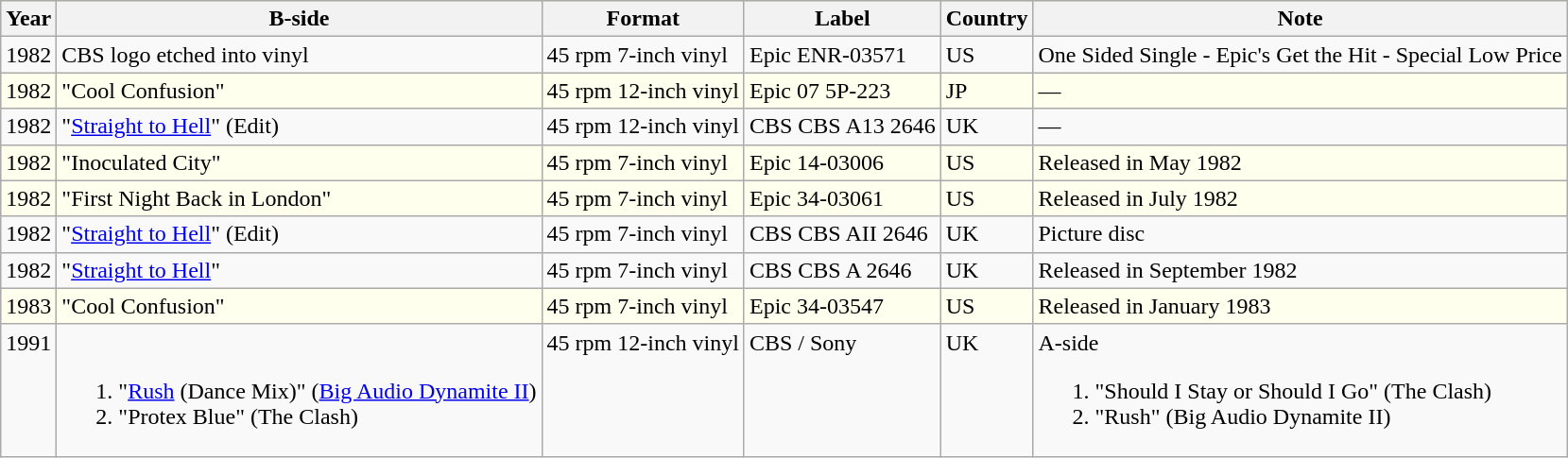<table class="wikitable">
<tr style="background: #fe8">
<th align="center">Year</th>
<th align="center">B-side</th>
<th align="center">Format</th>
<th align="center">Label</th>
<th align="center">Country</th>
<th align="center">Note</th>
</tr>
<tr>
<td valign="top">1982</td>
<td valign="top">CBS logo etched into vinyl</td>
<td valign="top">45 rpm 7-inch vinyl</td>
<td valign="top">Epic ENR-03571</td>
<td valign="top">US</td>
<td valign="top">One Sided Single - Epic's Get the Hit - Special Low Price</td>
</tr>
<tr style="background: #ffe">
<td valign="top">1982</td>
<td valign="top">"Cool Confusion"</td>
<td valign="top">45 rpm 12-inch vinyl</td>
<td valign="top">Epic 07 5P-223</td>
<td valign="top">JP</td>
<td valign="top">—</td>
</tr>
<tr>
<td valign="top">1982</td>
<td valign="top">"<a href='#'>Straight to Hell</a>" (Edit)</td>
<td valign="top">45 rpm 12-inch vinyl</td>
<td valign="top">CBS CBS A13 2646</td>
<td valign="top">UK</td>
<td valign="top">—</td>
</tr>
<tr style="background: #ffe">
<td valign="top">1982</td>
<td valign="top">"Inoculated City"</td>
<td valign="top">45 rpm 7-inch vinyl</td>
<td valign="top">Epic 14-03006</td>
<td valign="top">US</td>
<td valign="top">Released in May 1982</td>
</tr>
<tr style="background: #ffe">
<td valign="top">1982</td>
<td valign="top">"First Night Back in London"</td>
<td valign="top">45 rpm 7-inch vinyl</td>
<td valign="top">Epic 34-03061</td>
<td valign="top">US</td>
<td valign="top">Released in July 1982</td>
</tr>
<tr>
<td valign="top">1982</td>
<td valign="top">"<a href='#'>Straight to Hell</a>" (Edit)</td>
<td valign="top">45 rpm 7-inch vinyl</td>
<td valign="top">CBS CBS AII 2646</td>
<td valign="top">UK</td>
<td valign="top">Picture disc</td>
</tr>
<tr>
<td valign="top">1982</td>
<td valign="top">"<a href='#'>Straight to Hell</a>"</td>
<td valign="top">45 rpm 7-inch vinyl</td>
<td valign="top">CBS CBS A 2646</td>
<td valign="top">UK</td>
<td valign="top">Released in September 1982</td>
</tr>
<tr style="background: #ffe">
<td valign="top">1983</td>
<td valign="top">"Cool Confusion"</td>
<td valign="top">45 rpm 7-inch vinyl</td>
<td valign="top">Epic 34-03547</td>
<td valign="top">US</td>
<td valign="top">Released in January 1983</td>
</tr>
<tr>
<td valign="top">1991</td>
<td valign="top"><br><ol><li>"<a href='#'>Rush</a> (Dance Mix)" (<a href='#'>Big Audio Dynamite II</a>)</li><li>"Protex Blue" (The Clash)</li></ol></td>
<td valign="top">45 rpm 12-inch vinyl</td>
<td valign="top">CBS / Sony</td>
<td valign="top">UK</td>
<td valign="top">A-side<br><ol><li>"Should I Stay or Should I Go" (The Clash)</li><li>"Rush" (Big Audio Dynamite II)</li></ol></td>
</tr>
</table>
